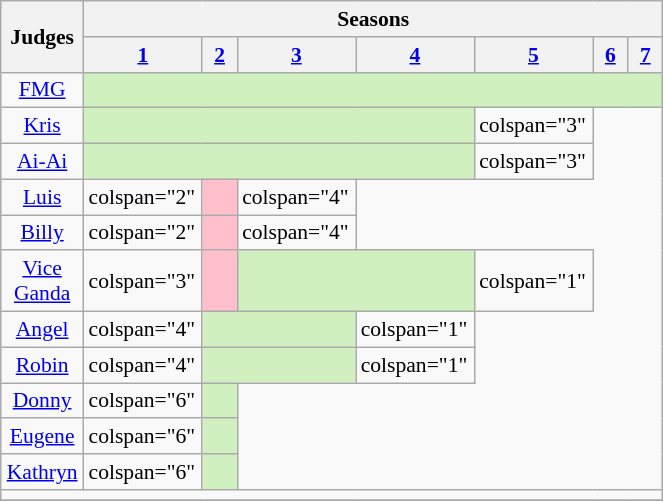<table class="wikitable collapsible collapsed floatleft" style="width:35%; font-size:90%; line-height:17px;">
<tr>
<th rowspan="2" width="05%">Judges</th>
<th colspan="7" =text-align:center;>Seasons</th>
</tr>
<tr>
<th width="05%"><a href='#'>1</a></th>
<th width="05%"><a href='#'>2</a></th>
<th width="05%"><a href='#'>3</a></th>
<th width="05%"><a href='#'>4</a></th>
<th width="05%"><a href='#'>5</a></th>
<th width="05%"><a href='#'>6</a></th>
<th width="05%"><a href='#'>7</a></th>
</tr>
<tr>
<td style="text-align:center;"><a href='#'>FMG</a></td>
<td colspan="7" style="text-align:center; background:#d0f0c0;"></td>
</tr>
<tr>
<td style="text-align:center;"><a href='#'>Kris</a></td>
<td colspan="4" style="text-align:center; background:#d0f0c0;"></td>
<td>colspan="3" </td>
</tr>
<tr>
<td style="text-align:center;"><a href='#'>Ai-Ai</a></td>
<td colspan="4" style="text-align:center; background:#d0f0c0;"></td>
<td>colspan="3" </td>
</tr>
<tr>
<td style="text-align:center;"><a href='#'>Luis</a></td>
<td>colspan="2" </td>
<td colspan="1" style="background:pink;"></td>
<td>colspan="4" </td>
</tr>
<tr>
<td style="text-align:center;"><a href='#'>Billy</a></td>
<td>colspan="2" </td>
<td colspan="1" style="background:pink;"></td>
<td>colspan="4" </td>
</tr>
<tr>
<td style="text-align:center;"><a href='#'>Vice Ganda</a></td>
<td>colspan="3" </td>
<td colspan="1" style="background:pink;"></td>
<td colspan="2" style="background:#d0f0c0"></td>
<td>colspan="1" </td>
</tr>
<tr>
<td style="text-align:center;"><a href='#'>Angel</a></td>
<td>colspan="4" </td>
<td colspan="2" style="background:#d0f0c0"></td>
<td>colspan="1" </td>
</tr>
<tr>
<td style="text-align:center;"><a href='#'>Robin</a></td>
<td>colspan="4" </td>
<td colspan="2" style="background:#d0f0c0"></td>
<td>colspan="1" </td>
</tr>
<tr>
<td style="text-align:center;"><a href='#'>Donny</a></td>
<td>colspan="6" </td>
<td colspan="1" style="background:#d0f0c0"></td>
</tr>
<tr>
<td style="text-align:center;"><a href='#'>Eugene</a></td>
<td>colspan="6" </td>
<td colspan="1" style="background:#d0f0c0"></td>
</tr>
<tr>
<td style="text-align:center;"><a href='#'>Kathryn</a></td>
<td>colspan="6" </td>
<td colspan="1" style="background:#d0f0c0"></td>
</tr>
<tr>
<td colspan="8"></td>
</tr>
<tr>
</tr>
</table>
